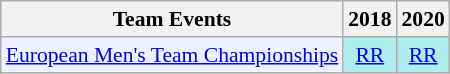<table style='font-size: 90%; text-align:center;' class='wikitable'>
<tr>
<th>Team Events</th>
<th>2018</th>
<th>2020</th>
</tr>
<tr>
<td bgcolor="#ECF2FF"; align="left"><a href='#'>European Men's Team Championships</a></td>
<td bgcolor=AFEEEE><a href='#'>RR</a></td>
<td bgcolor=AFEEEE><a href='#'>RR</a></td>
</tr>
</table>
